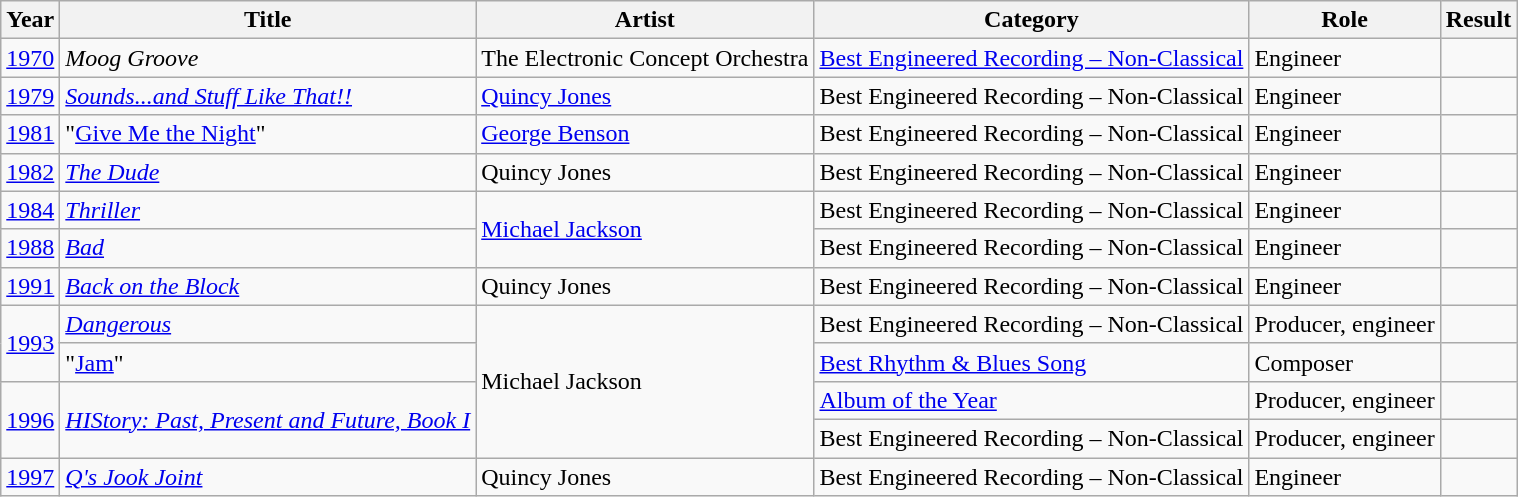<table class="wikitable sortable">
<tr>
<th>Year</th>
<th>Title</th>
<th>Artist</th>
<th>Category</th>
<th>Role</th>
<th class="unsortable">Result</th>
</tr>
<tr>
<td><a href='#'>1970</a></td>
<td><em>Moog Groove</em></td>
<td>The Electronic Concept Orchestra</td>
<td><a href='#'>Best Engineered Recording – Non-Classical</a></td>
<td>Engineer</td>
<td></td>
</tr>
<tr>
<td><a href='#'>1979</a></td>
<td><em><a href='#'>Sounds...and Stuff Like That!!</a></em></td>
<td><a href='#'>Quincy Jones</a></td>
<td>Best Engineered Recording – Non-Classical</td>
<td>Engineer</td>
<td></td>
</tr>
<tr>
<td><a href='#'>1981</a></td>
<td>"<a href='#'>Give Me the Night</a>"</td>
<td><a href='#'>George Benson</a></td>
<td>Best Engineered Recording – Non-Classical</td>
<td>Engineer</td>
<td></td>
</tr>
<tr>
<td><a href='#'>1982</a></td>
<td><em><a href='#'>The Dude</a></em></td>
<td>Quincy Jones</td>
<td>Best Engineered Recording – Non-Classical</td>
<td>Engineer</td>
<td></td>
</tr>
<tr>
<td><a href='#'>1984</a></td>
<td><em><a href='#'>Thriller</a></em></td>
<td rowspan="2"><a href='#'>Michael Jackson</a></td>
<td>Best Engineered Recording – Non-Classical</td>
<td>Engineer</td>
<td></td>
</tr>
<tr>
<td><a href='#'>1988</a></td>
<td><em><a href='#'>Bad</a></em></td>
<td>Best Engineered Recording – Non-Classical</td>
<td>Engineer</td>
<td></td>
</tr>
<tr>
<td><a href='#'>1991</a></td>
<td><em><a href='#'>Back on the Block</a></em></td>
<td>Quincy Jones</td>
<td>Best Engineered Recording – Non-Classical</td>
<td>Engineer</td>
<td></td>
</tr>
<tr>
<td rowspan="2"><a href='#'>1993</a></td>
<td><em><a href='#'>Dangerous</a></em></td>
<td rowspan="4">Michael Jackson</td>
<td>Best Engineered Recording – Non-Classical</td>
<td>Producer, engineer</td>
<td></td>
</tr>
<tr>
<td>"<a href='#'>Jam</a>"</td>
<td><a href='#'>Best Rhythm & Blues Song</a></td>
<td>Composer</td>
<td></td>
</tr>
<tr>
<td rowspan="2"><a href='#'>1996</a></td>
<td rowspan="2"><em><a href='#'>HIStory: Past, Present and Future, Book I</a></em></td>
<td><a href='#'>Album of the Year</a></td>
<td>Producer, engineer</td>
<td></td>
</tr>
<tr>
<td>Best Engineered Recording – Non-Classical</td>
<td>Producer, engineer</td>
<td></td>
</tr>
<tr>
<td><a href='#'>1997</a></td>
<td><em><a href='#'>Q's Jook Joint</a></em></td>
<td>Quincy Jones</td>
<td>Best Engineered Recording – Non-Classical</td>
<td>Engineer</td>
<td></td>
</tr>
</table>
